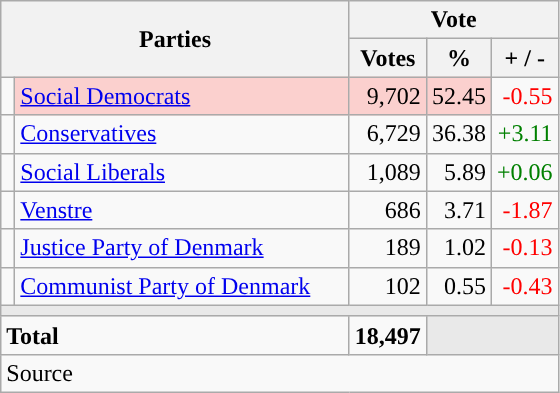<table class="wikitable" style="text-align:right;">
<tr>
<th style="text-align:centre;" rowspan="2" colspan="2" width="225">Parties</th>
<th colspan="3">Vote</th>
</tr>
<tr>
<th width="15">Votes</th>
<th width="15">%</th>
<th width="15">+ / -</th>
</tr>
<tr>
<td width="2" style="color:inherit;background:"></td>
<td bgcolor=#fbd0ce  align="left"><a href='#'>Social Democrats</a></td>
<td bgcolor=#fbd0ce>9,702</td>
<td bgcolor=#fbd0ce>52.45</td>
<td style=color:red;>-0.55</td>
</tr>
<tr>
<td width="2" style="color:inherit;background:"></td>
<td align="left"><a href='#'>Conservatives</a></td>
<td>6,729</td>
<td>36.38</td>
<td style=color:green;>+3.11</td>
</tr>
<tr>
<td width="2" style="color:inherit;background:"></td>
<td align="left"><a href='#'>Social Liberals</a></td>
<td>1,089</td>
<td>5.89</td>
<td style=color:green;>+0.06</td>
</tr>
<tr>
<td width="2" style="color:inherit;background:"></td>
<td align="left"><a href='#'>Venstre</a></td>
<td>686</td>
<td>3.71</td>
<td style=color:red;>-1.87</td>
</tr>
<tr>
<td width="2" style="color:inherit;background:"></td>
<td align="left"><a href='#'>Justice Party of Denmark</a></td>
<td>189</td>
<td>1.02</td>
<td style=color:red;>-0.13</td>
</tr>
<tr>
<td width="2" style="color:inherit;background:"></td>
<td align="left"><a href='#'>Communist Party of Denmark</a></td>
<td>102</td>
<td>0.55</td>
<td style=color:red;>-0.43</td>
</tr>
<tr>
<td colspan="7" bgcolor="#E9E9E9"></td>
</tr>
<tr>
<td align="left" colspan="2"><strong>Total</strong></td>
<td><strong>18,497</strong></td>
<td bgcolor="#E9E9E9" colspan="2"></td>
</tr>
<tr>
<td align="left" colspan="6">Source</td>
</tr>
</table>
